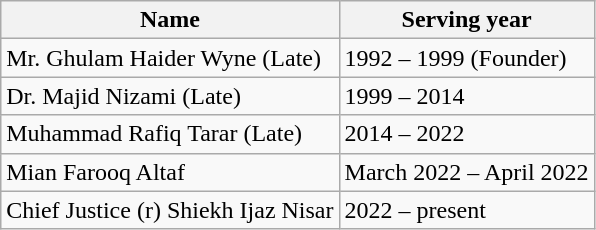<table class="wikitable sortable">
<tr>
<th>Name</th>
<th>Serving year</th>
</tr>
<tr>
<td>Mr. Ghulam Haider Wyne (Late)</td>
<td>1992 – 1999 (Founder)</td>
</tr>
<tr>
<td>Dr. Majid Nizami (Late)</td>
<td>1999 – 2014</td>
</tr>
<tr>
<td>Muhammad Rafiq Tarar (Late)</td>
<td>2014 – 2022</td>
</tr>
<tr>
<td>Mian Farooq Altaf</td>
<td>March 2022 – April 2022</td>
</tr>
<tr>
<td>Chief Justice (r) Shiekh Ijaz Nisar</td>
<td>2022 – present</td>
</tr>
</table>
